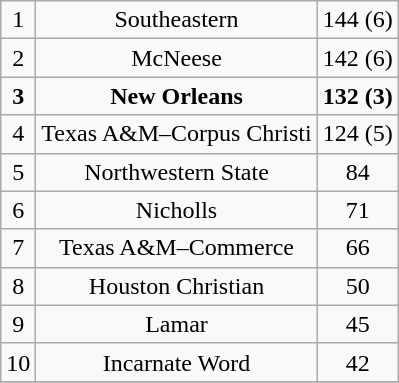<table class="wikitable">
<tr align="center">
<td>1</td>
<td>Southeastern</td>
<td>144 (6)</td>
</tr>
<tr align="center">
<td>2</td>
<td>McNeese</td>
<td>142 (6)</td>
</tr>
<tr align="center">
<td><strong>3</strong></td>
<td><strong>New Orleans</strong></td>
<td><strong>132 (3)</strong></td>
</tr>
<tr align="center">
<td>4</td>
<td>Texas A&M–Corpus Christi</td>
<td>124 (5)</td>
</tr>
<tr align="center">
<td>5</td>
<td>Northwestern State</td>
<td>84</td>
</tr>
<tr align="center">
<td>6</td>
<td>Nicholls</td>
<td>71</td>
</tr>
<tr align="center">
<td>7</td>
<td>Texas A&M–Commerce</td>
<td>66</td>
</tr>
<tr align="center">
<td>8</td>
<td>Houston Christian</td>
<td>50</td>
</tr>
<tr align="center">
<td>9</td>
<td>Lamar</td>
<td>45</td>
</tr>
<tr align="center">
<td>10</td>
<td>Incarnate Word</td>
<td>42</td>
</tr>
<tr align="center">
</tr>
</table>
